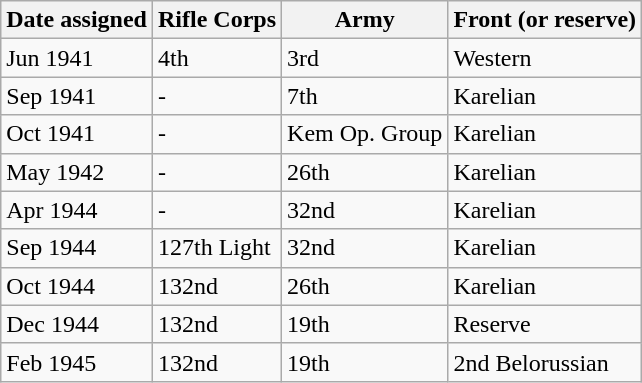<table class="wikitable">
<tr>
<th>Date assigned</th>
<th>Rifle Corps</th>
<th>Army</th>
<th>Front (or reserve)</th>
</tr>
<tr>
<td>Jun 1941</td>
<td>4th</td>
<td>3rd</td>
<td>Western</td>
</tr>
<tr>
<td>Sep 1941</td>
<td>-</td>
<td>7th</td>
<td>Karelian</td>
</tr>
<tr>
<td>Oct 1941</td>
<td>-</td>
<td>Kem Op. Group</td>
<td>Karelian</td>
</tr>
<tr>
<td>May 1942</td>
<td>-</td>
<td>26th</td>
<td>Karelian</td>
</tr>
<tr>
<td>Apr 1944</td>
<td>-</td>
<td>32nd</td>
<td>Karelian</td>
</tr>
<tr>
<td>Sep 1944</td>
<td>127th Light</td>
<td>32nd</td>
<td>Karelian</td>
</tr>
<tr>
<td>Oct 1944</td>
<td>132nd</td>
<td>26th</td>
<td>Karelian</td>
</tr>
<tr>
<td>Dec 1944</td>
<td>132nd</td>
<td>19th</td>
<td>Reserve</td>
</tr>
<tr>
<td>Feb 1945</td>
<td>132nd</td>
<td>19th</td>
<td>2nd Belorussian</td>
</tr>
</table>
